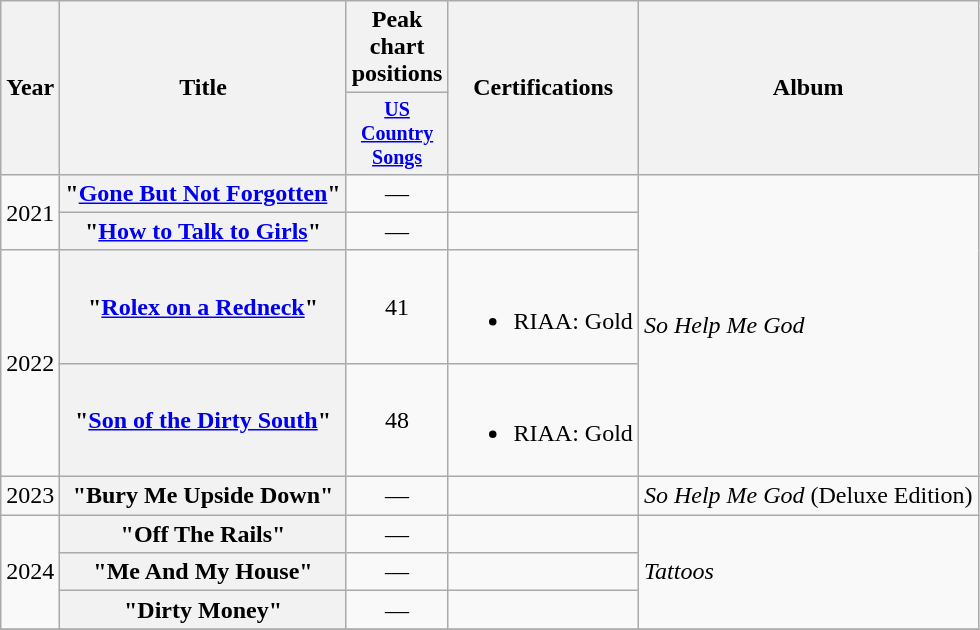<table class="wikitable plainrowheaders" style="text-align:center;">
<tr>
<th scope="col" rowspan="2">Year</th>
<th scope="col" rowspan="2">Title</th>
<th scope="col" colspan="1">Peak chart positions</th>
<th scope="col" rowspan="2">Certifications</th>
<th scope="col" rowspan="2">Album</th>
</tr>
<tr style="font-size:smaller;">
<th scope="col" style="width:45px;"><a href='#'>US Country Songs</a><br></th>
</tr>
<tr>
<td rowspan="2">2021</td>
<th scope="row">"<a href='#'>Gone But Not Forgotten</a>"</th>
<td>—</td>
<td></td>
<td rowspan="4" style="text-align:left;"><em>So Help Me God</em></td>
</tr>
<tr>
<th scope="row">"<a href='#'>How to Talk to Girls</a>"</th>
<td>—</td>
<td></td>
</tr>
<tr>
<td rowspan="2">2022</td>
<th scope="row">"<a href='#'>Rolex on a Redneck</a>" <br></th>
<td>41</td>
<td><br><ul><li>RIAA: Gold</li></ul></td>
</tr>
<tr>
<th scope="row">"<a href='#'>Son of the Dirty South</a>"<br></th>
<td>48</td>
<td><br><ul><li>RIAA: Gold</li></ul></td>
</tr>
<tr>
<td>2023</td>
<th scope="row">"Bury Me Upside Down"</th>
<td>—</td>
<td></td>
<td style="text-align:left;"><em>So Help Me God</em> (Deluxe Edition)</td>
</tr>
<tr>
<td rowspan="3">2024</td>
<th scope="row">"Off The Rails"</th>
<td>—</td>
<td></td>
<td rowspan="3" style="text-align:left;"><em>Tattoos</em></td>
</tr>
<tr>
<th scope="row">"Me And My House" <br></th>
<td>—</td>
<td></td>
</tr>
<tr>
<th scope="row">"Dirty Money" <br></th>
<td>—</td>
<td></td>
</tr>
<tr>
</tr>
</table>
